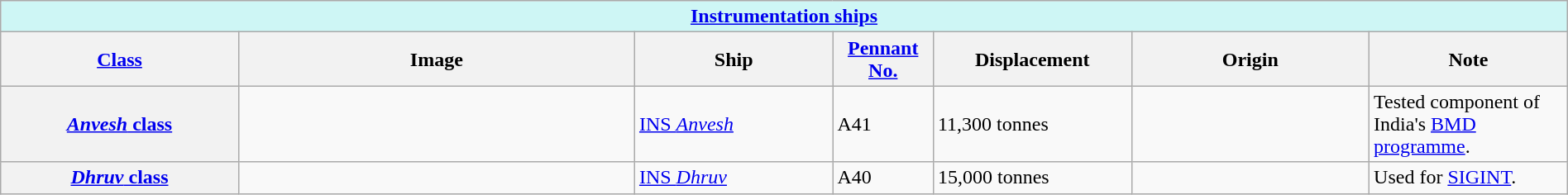<table class="wikitable" style="margin:auto; width:100%;">
<tr>
<th colspan="7" style="align: center; background: #CEF6F5;"><a href='#'>Instrumentation ships</a></th>
</tr>
<tr>
<th style="text-align:center; width:12%;"><a href='#'>Class</a></th>
<th style="text-align:center; width:20%;">Image</th>
<th style="text-align:center; width:10%;">Ship</th>
<th style="text-align:center; width:5%;"><a href='#'>Pennant No.</a></th>
<th style="text-align:center; width:10%;">Displacement</th>
<th style="text-align:center; width:12%;">Origin</th>
<th style="text-align:center; width:10%;">Note</th>
</tr>
<tr>
<th rowspan="1"><a href='#'><em>Anvesh</em> class</a></th>
<td rowspan="1"></td>
<td><a href='#'>INS <em>Anvesh</em></a></td>
<td>A41</td>
<td rowspan="1">11,300 tonnes</td>
<td rowspan="1"></td>
<td rowspan="1">Tested component of India's <a href='#'>BMD programme</a>.</td>
</tr>
<tr>
<th rowspan="1"><a href='#'><em>Dhruv</em> class</a></th>
<td rowspan="1"></td>
<td><a href='#'>INS <em>Dhruv</em></a></td>
<td>A40</td>
<td rowspan="1">15,000 tonnes</td>
<td rowspan="1"></td>
<td rowspan="1">Used for <a href='#'>SIGINT</a>.</td>
</tr>
</table>
